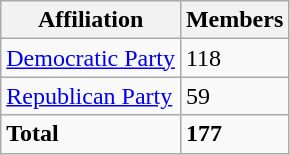<table class="wikitable">
<tr>
<th>Affiliation</th>
<th>Members</th>
</tr>
<tr>
<td><a href='#'>Democratic Party</a></td>
<td>118</td>
</tr>
<tr>
<td><a href='#'>Republican Party</a></td>
<td>59</td>
</tr>
<tr>
<td><strong>Total</strong><br></td>
<td><strong>177</strong></td>
</tr>
</table>
